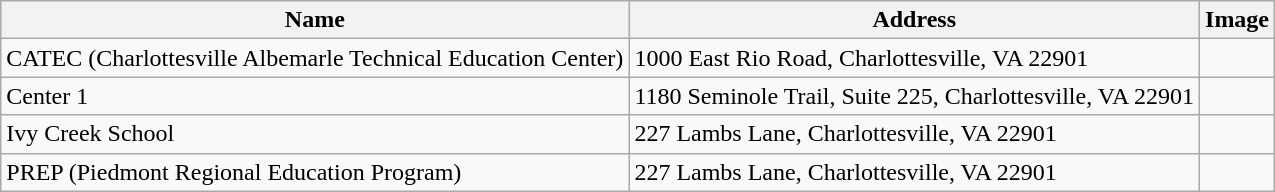<table class="wikitable">
<tr>
<th>Name</th>
<th>Address</th>
<th>Image</th>
</tr>
<tr>
<td>CATEC (Charlottesville Albemarle Technical Education Center)</td>
<td>1000 East Rio Road, Charlottesville, VA 22901</td>
<td></td>
</tr>
<tr>
<td>Center 1</td>
<td>1180 Seminole Trail, Suite 225, Charlottesville, VA 22901</td>
<td></td>
</tr>
<tr>
<td>Ivy Creek School</td>
<td>227 Lambs Lane, Charlottesville, VA 22901</td>
<td></td>
</tr>
<tr>
<td>PREP (Piedmont Regional Education Program)</td>
<td>227 Lambs Lane, Charlottesville, VA 22901</td>
<td></td>
</tr>
</table>
